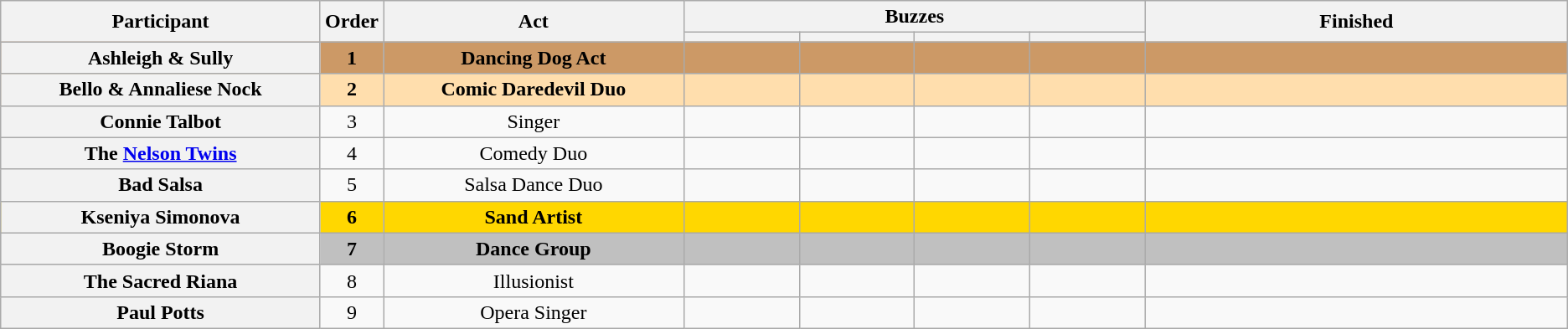<table class="wikitable plainrowheaders sortable" style="text-align:center;">
<tr>
<th scope="col" rowspan="2" class="unsortable" style="width:17em;">Participant</th>
<th scope="col" rowspan="2" style="width:1em;">Order</th>
<th scope="col" rowspan="2" class="unsortable" style="width:16em;">Act </th>
<th scope="col" colspan="4" class="unsortable" style="width:24em;">Buzzes</th>
<th scope="col" rowspan="2" style="width:23em;">Finished</th>
</tr>
<tr>
<th scope="col" class="unsortable" style="width:6em;"></th>
<th scope="col" class="unsortable" style="width:6em;"></th>
<th scope="col" class="unsortable" style="width:6em;"></th>
<th scope="col" class="unsortable" style="width:6em;"></th>
</tr>
<tr bgcolor=#c96>
<th scope="row"><strong>Ashleigh & Sully</strong></th>
<td><strong>1</strong></td>
<td><strong>Dancing Dog Act</strong></td>
<td style="text-align:center;"></td>
<td style="text-align:center;"></td>
<td style="text-align:center;"></td>
<td style="text-align:center;"></td>
<td><strong></strong></td>
</tr>
<tr bgcolor="navajowhite">
<th scope="row"><strong>Bello & Annaliese Nock</strong></th>
<td><strong>2</strong></td>
<td><strong>Comic Daredevil Duo</strong></td>
<td style="text-align:center;"></td>
<td style="text-align:center;"></td>
<td style="text-align:center;"></td>
<td style="text-align:center;"></td>
<td><strong></strong></td>
</tr>
<tr>
<th scope="row">Connie Talbot</th>
<td>3</td>
<td>Singer</td>
<td style="text-align:center;"></td>
<td style="text-align:center;"></td>
<td style="text-align:center;"></td>
<td style="text-align:center;"></td>
<td></td>
</tr>
<tr>
<th scope="row">The <a href='#'>Nelson Twins</a></th>
<td>4</td>
<td>Comedy Duo</td>
<td style="text-align:center;"></td>
<td style="text-align:center;"></td>
<td style="text-align:center;"></td>
<td style="text-align:center;"></td>
<td></td>
</tr>
<tr>
<th scope="row">Bad Salsa</th>
<td>5</td>
<td>Salsa Dance Duo</td>
<td style="text-align:center;"></td>
<td style="text-align:center;"></td>
<td style="text-align:center;"></td>
<td style="text-align:center;"></td>
<td></td>
</tr>
<tr bgcolor=gold>
<th scope="row"><strong>Kseniya Simonova</strong></th>
<td><strong>6</strong></td>
<td><strong>Sand Artist</strong></td>
<td style="text-align:center;"></td>
<td style="text-align:center;"></td>
<td style="text-align:center;"></td>
<td style="text-align:center;"></td>
<td><strong></strong></td>
</tr>
<tr bgcolor=silver>
<th scope="row"><strong>Boogie Storm</strong></th>
<td><strong>7</strong></td>
<td><strong>Dance Group</strong></td>
<td style="text-align:center;"></td>
<td style="text-align:center;"></td>
<td style="text-align:center;"></td>
<td style="text-align:center;"></td>
<td><strong></strong></td>
</tr>
<tr>
<th scope="row">The Sacred Riana</th>
<td>8</td>
<td>Illusionist</td>
<td style="text-align:center;"></td>
<td style="text-align:center;"></td>
<td style="text-align:center;"></td>
<td style="text-align:center;"></td>
<td></td>
</tr>
<tr>
<th scope="row">Paul Potts</th>
<td>9</td>
<td>Opera Singer</td>
<td style="text-align:center;"></td>
<td style="text-align:center;"></td>
<td style="text-align:center;"></td>
<td style="text-align:center;"></td>
<td></td>
</tr>
</table>
